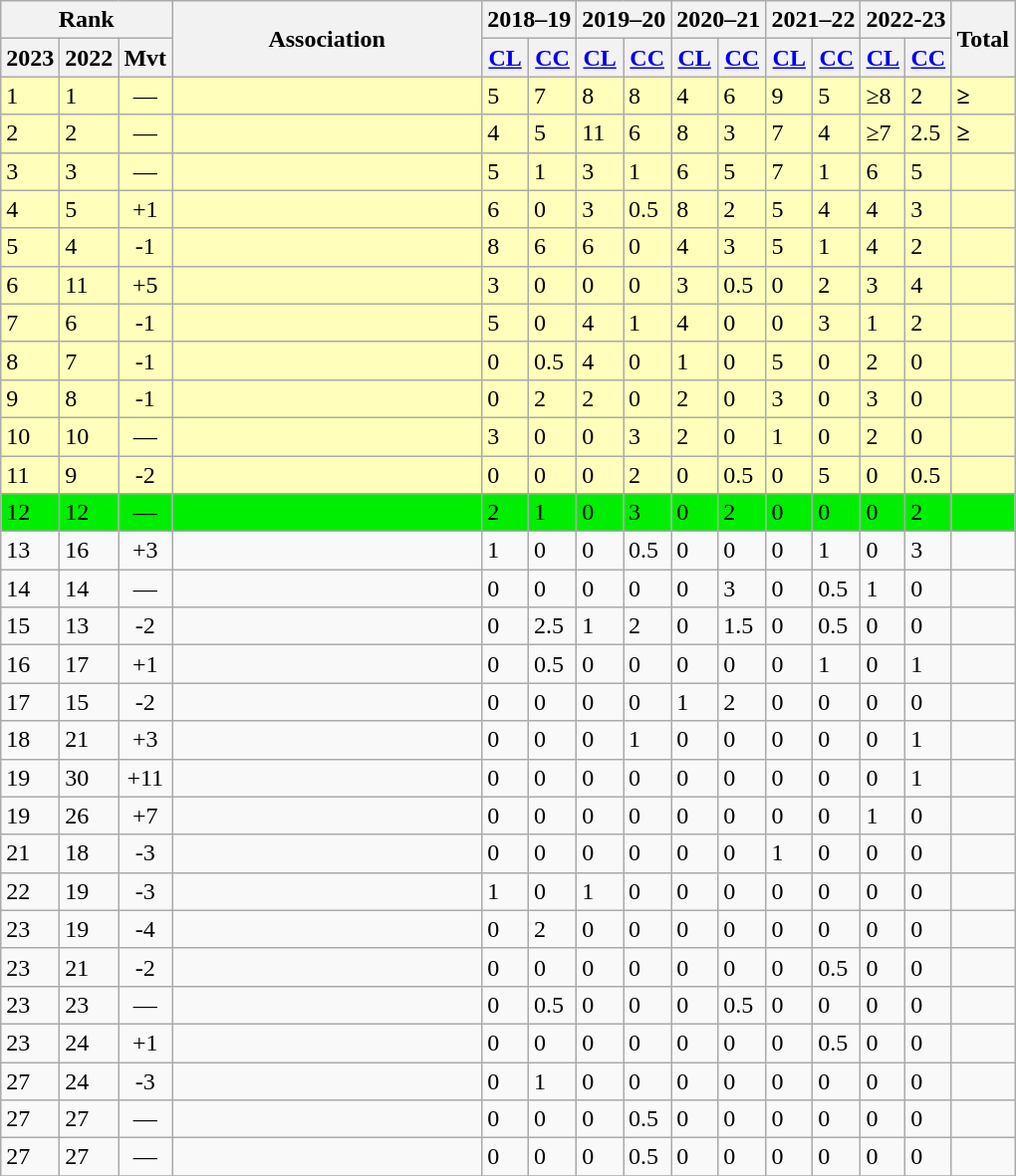<table class="wikitable">
<tr>
<th colspan=3>Rank</th>
<th rowspan=2 width=200>Association</th>
<th colspan=2>2018–19<br></th>
<th colspan=2>2019–20<br></th>
<th colspan=2>2020–21<br></th>
<th colspan=2>2021–22<br></th>
<th colspan=2>2022-23<br></th>
<th rowspan=2>Total</th>
</tr>
<tr>
<th>2023</th>
<th>2022</th>
<th>Mvt</th>
<th><a href='#'>CL</a></th>
<th><a href='#'>CC</a></th>
<th><a href='#'>CL</a></th>
<th><a href='#'>CC</a></th>
<th><a href='#'>CL</a></th>
<th><a href='#'>CC</a></th>
<th><a href='#'>CL</a></th>
<th><a href='#'>CC</a></th>
<th><a href='#'>CL</a></th>
<th><a href='#'>CC</a></th>
</tr>
<tr bgcolor=#FFFFBB>
<td>1</td>
<td>1</td>
<td align=center> —</td>
<td></td>
<td>5</td>
<td>7</td>
<td>8</td>
<td>8</td>
<td>4</td>
<td>6</td>
<td>9</td>
<td>5</td>
<td>≥8</td>
<td>2</td>
<td><strong>≥</strong></td>
</tr>
<tr bgcolor=#FFFFBB>
<td>2</td>
<td>2</td>
<td align=center> —</td>
<td></td>
<td>4</td>
<td>5</td>
<td>11</td>
<td>6</td>
<td>8</td>
<td>3</td>
<td>7</td>
<td>4</td>
<td>≥7</td>
<td>2.5</td>
<td><strong>≥</strong></td>
</tr>
<tr bgcolor=#FFFFBB>
<td>3</td>
<td>3</td>
<td align=center> —</td>
<td></td>
<td>5</td>
<td>1</td>
<td>3</td>
<td>1</td>
<td>6</td>
<td>5</td>
<td>7</td>
<td>1</td>
<td>6</td>
<td>5</td>
<td><strong></strong></td>
</tr>
<tr bgcolor=#FFFFBB>
<td>4</td>
<td>5</td>
<td align=center> +1</td>
<td></td>
<td>6</td>
<td>0</td>
<td>3</td>
<td>0.5</td>
<td>8</td>
<td>2</td>
<td>5</td>
<td>4</td>
<td>4</td>
<td>3</td>
<td><strong></strong></td>
</tr>
<tr bgcolor=#FFFFBB>
<td>5</td>
<td>4</td>
<td align=center> -1</td>
<td></td>
<td>8</td>
<td>6</td>
<td>6</td>
<td>0</td>
<td>4</td>
<td>3</td>
<td>5</td>
<td>1</td>
<td>4</td>
<td>2</td>
<td><strong></strong></td>
</tr>
<tr bgcolor=#FFFFBB>
<td>6</td>
<td>11</td>
<td align=center> +5</td>
<td></td>
<td>3</td>
<td>0</td>
<td>0</td>
<td>0</td>
<td>3</td>
<td>0.5</td>
<td>0</td>
<td>2</td>
<td>3</td>
<td>4</td>
<td><strong></strong></td>
</tr>
<tr bgcolor=#FFFFBB>
<td>7</td>
<td>6</td>
<td align=center> -1</td>
<td></td>
<td>5</td>
<td>0</td>
<td>4</td>
<td>1</td>
<td>4</td>
<td>0</td>
<td>0</td>
<td>3</td>
<td>1</td>
<td>2</td>
<td><strong></strong></td>
</tr>
<tr bgcolor=#FFFFBB>
<td>8</td>
<td>7</td>
<td align=center> -1</td>
<td></td>
<td>0</td>
<td>0.5</td>
<td>4</td>
<td>0</td>
<td>1</td>
<td>0</td>
<td>5</td>
<td>0</td>
<td>2</td>
<td>0</td>
<td><strong></strong></td>
</tr>
<tr bgcolor=#FFFFBB>
<td>9</td>
<td>8</td>
<td align=center> -1</td>
<td></td>
<td>0</td>
<td>2</td>
<td>2</td>
<td>0</td>
<td>2</td>
<td>0</td>
<td>3</td>
<td>0</td>
<td>3</td>
<td>0</td>
<td><strong></strong></td>
</tr>
<tr bgcolor=#FFFFBB>
<td>10</td>
<td>10</td>
<td align=center> —</td>
<td></td>
<td>3</td>
<td>0</td>
<td>0</td>
<td>3</td>
<td>2</td>
<td>0</td>
<td>1</td>
<td>0</td>
<td>2</td>
<td>0</td>
<td><strong></strong></td>
</tr>
<tr bgcolor=#FFFFBB>
<td>11</td>
<td>9</td>
<td align=center> -2</td>
<td></td>
<td>0</td>
<td>0</td>
<td>0</td>
<td>2</td>
<td>0</td>
<td>0.5</td>
<td>0</td>
<td>5</td>
<td>0</td>
<td>0.5</td>
<td><strong></strong></td>
</tr>
<tr bgcolor=green2>
<td>12</td>
<td>12</td>
<td align=center> —</td>
<td></td>
<td>2</td>
<td>1</td>
<td>0</td>
<td>3</td>
<td>0</td>
<td>2</td>
<td>0</td>
<td>0</td>
<td>0</td>
<td>2</td>
<td><strong></strong></td>
</tr>
<tr>
<td>13</td>
<td>16</td>
<td align=center> +3</td>
<td></td>
<td>1</td>
<td>0</td>
<td>0</td>
<td>0.5</td>
<td>0</td>
<td>0</td>
<td>0</td>
<td>1</td>
<td>0</td>
<td>3</td>
<td><strong></strong></td>
</tr>
<tr>
<td>14</td>
<td>14</td>
<td align=center> —</td>
<td></td>
<td>0</td>
<td>0</td>
<td>0</td>
<td>0</td>
<td>0</td>
<td>3</td>
<td>0</td>
<td>0.5</td>
<td>1</td>
<td>0</td>
<td><strong></strong></td>
</tr>
<tr>
<td>15</td>
<td>13</td>
<td align=center> -2</td>
<td></td>
<td>0</td>
<td>2.5</td>
<td>1</td>
<td>2</td>
<td>0</td>
<td>1.5</td>
<td>0</td>
<td>0.5</td>
<td>0</td>
<td>0</td>
<td><strong></strong></td>
</tr>
<tr>
<td>16</td>
<td>17</td>
<td align=center> +1</td>
<td></td>
<td>0</td>
<td>0.5</td>
<td>0</td>
<td>0</td>
<td>0</td>
<td>0</td>
<td>0</td>
<td>1</td>
<td>0</td>
<td>1</td>
<td><strong></strong></td>
</tr>
<tr>
<td>17</td>
<td>15</td>
<td align=center> -2</td>
<td></td>
<td>0</td>
<td>0</td>
<td>0</td>
<td>0</td>
<td>1</td>
<td>2</td>
<td>0</td>
<td>0</td>
<td>0</td>
<td>0</td>
<td><strong></strong></td>
</tr>
<tr>
<td>18</td>
<td>21</td>
<td align=center> +3</td>
<td></td>
<td>0</td>
<td>0</td>
<td>0</td>
<td>1</td>
<td>0</td>
<td>0</td>
<td>0</td>
<td>0</td>
<td>0</td>
<td>1</td>
<td><strong></strong></td>
</tr>
<tr>
<td>19</td>
<td>30</td>
<td align=center> +11</td>
<td></td>
<td>0</td>
<td>0</td>
<td>0</td>
<td>0</td>
<td>0</td>
<td>0</td>
<td>0</td>
<td>0</td>
<td>0</td>
<td>1</td>
<td><strong></strong></td>
</tr>
<tr>
<td>19</td>
<td>26</td>
<td align=center> +7</td>
<td></td>
<td>0</td>
<td>0</td>
<td>0</td>
<td>0</td>
<td>0</td>
<td>0</td>
<td>0</td>
<td>0</td>
<td>1</td>
<td>0</td>
<td><strong></strong></td>
</tr>
<tr>
<td>21</td>
<td>18</td>
<td align=center> -3</td>
<td></td>
<td>0</td>
<td>0</td>
<td>0</td>
<td>0</td>
<td>0</td>
<td>0</td>
<td>1</td>
<td>0</td>
<td>0</td>
<td>0</td>
<td><strong></strong></td>
</tr>
<tr>
<td>22</td>
<td>19</td>
<td align=center> -3</td>
<td></td>
<td>1</td>
<td>0</td>
<td>1</td>
<td>0</td>
<td>0</td>
<td>0</td>
<td>0</td>
<td>0</td>
<td>0</td>
<td>0</td>
<td><strong></strong></td>
</tr>
<tr>
<td>23</td>
<td>19</td>
<td align=center> -4</td>
<td></td>
<td>0</td>
<td>2</td>
<td>0</td>
<td>0</td>
<td>0</td>
<td>0</td>
<td>0</td>
<td>0</td>
<td>0</td>
<td>0</td>
<td><strong></strong></td>
</tr>
<tr>
<td>23</td>
<td>21</td>
<td align=center> -2</td>
<td></td>
<td>0</td>
<td>0</td>
<td>0</td>
<td>0</td>
<td>0</td>
<td>0</td>
<td>0</td>
<td>0.5</td>
<td>0</td>
<td>0</td>
<td><strong></strong></td>
</tr>
<tr>
<td>23</td>
<td>23</td>
<td align=center> —</td>
<td></td>
<td>0</td>
<td>0.5</td>
<td>0</td>
<td>0</td>
<td>0</td>
<td>0.5</td>
<td>0</td>
<td>0</td>
<td>0</td>
<td>0</td>
<td><strong></strong></td>
</tr>
<tr>
<td>23</td>
<td>24</td>
<td align=center> +1</td>
<td></td>
<td>0</td>
<td>0</td>
<td>0</td>
<td>0</td>
<td>0</td>
<td>0</td>
<td>0</td>
<td>0.5</td>
<td>0</td>
<td>0</td>
<td><strong></strong></td>
</tr>
<tr>
<td>27</td>
<td>24</td>
<td align=center> -3</td>
<td></td>
<td>0</td>
<td>1</td>
<td>0</td>
<td>0</td>
<td>0</td>
<td>0</td>
<td>0</td>
<td>0</td>
<td>0</td>
<td>0</td>
<td><strong></strong></td>
</tr>
<tr>
<td>27</td>
<td>27</td>
<td align=center> —</td>
<td></td>
<td>0</td>
<td>0</td>
<td>0</td>
<td>0.5</td>
<td>0</td>
<td>0</td>
<td>0</td>
<td>0</td>
<td>0</td>
<td>0</td>
<td><strong></strong></td>
</tr>
<tr>
<td>27</td>
<td>27</td>
<td align=center> —</td>
<td></td>
<td>0</td>
<td>0</td>
<td>0</td>
<td>0.5</td>
<td>0</td>
<td>0</td>
<td>0</td>
<td>0</td>
<td>0</td>
<td>0</td>
<td><strong></strong></td>
</tr>
<tr>
</tr>
</table>
